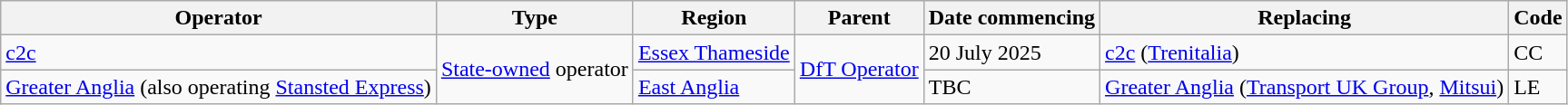<table class="wikitable sortable">
<tr>
<th>Operator</th>
<th>Type</th>
<th>Region</th>
<th>Parent</th>
<th>Date commencing</th>
<th>Replacing</th>
<th>Code</th>
</tr>
<tr>
<td><a href='#'>c2c</a></td>
<td rowspan="2"><a href='#'>State-owned</a> operator</td>
<td><a href='#'>Essex Thameside</a></td>
<td rowspan="2"><a href='#'>DfT Operator</a></td>
<td>20 July 2025</td>
<td><a href='#'>c2c</a> (<a href='#'>Trenitalia</a>)</td>
<td>CC</td>
</tr>
<tr>
<td><a href='#'>Greater Anglia</a> (also operating <a href='#'>Stansted Express</a>)</td>
<td><a href='#'>East Anglia</a></td>
<td>TBC</td>
<td><a href='#'>Greater Anglia</a> (<a href='#'>Transport UK Group</a>, <a href='#'>Mitsui</a>)</td>
<td>LE</td>
</tr>
</table>
